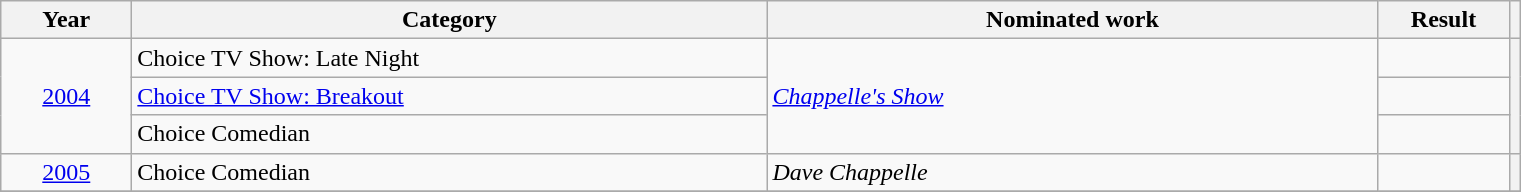<table class=wikitable>
<tr>
<th scope="col" style="width:5em;">Year</th>
<th scope="col" style="width:26em;">Category</th>
<th scope="col" style="width:25em;">Nominated work</th>
<th scope="col" style="width:5em;">Result</th>
<th></th>
</tr>
<tr>
<td style="text-align:center;", rowspan="3"><a href='#'>2004</a></td>
<td>Choice TV Show: Late Night</td>
<td rowspan=3><em><a href='#'>Chappelle's Show</a></em></td>
<td></td>
<th style="text-align:center;" rowspan="3"></th>
</tr>
<tr>
<td><a href='#'>Choice TV Show: Breakout</a></td>
<td></td>
</tr>
<tr>
<td>Choice Comedian</td>
<td></td>
</tr>
<tr>
<td style="text-align:center;"><a href='#'>2005</a></td>
<td>Choice Comedian</td>
<td><em>Dave Chappelle</em></td>
<td></td>
<th style="text-align:center;"></th>
</tr>
<tr>
</tr>
</table>
